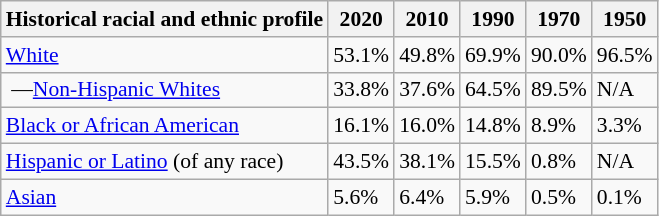<table class="wikitable sortable mw-collapsible mw-collapsed collapsible" style="font-size: 90%;">
<tr>
<th>Historical racial and ethnic profile</th>
<th>2020</th>
<th>2010</th>
<th>1990</th>
<th>1970</th>
<th>1950</th>
</tr>
<tr>
<td><a href='#'>White</a></td>
<td>53.1%</td>
<td>49.8%</td>
<td>69.9%</td>
<td>90.0%</td>
<td>96.5%</td>
</tr>
<tr>
<td> —<a href='#'>Non-Hispanic Whites</a></td>
<td>33.8%</td>
<td>37.6%</td>
<td>64.5%</td>
<td>89.5%</td>
<td>N/A</td>
</tr>
<tr>
<td><a href='#'>Black or African American</a></td>
<td>16.1%</td>
<td>16.0%</td>
<td>14.8%</td>
<td>8.9%</td>
<td>3.3%</td>
</tr>
<tr>
<td><a href='#'>Hispanic or Latino</a> (of any race)</td>
<td>43.5%</td>
<td>38.1%</td>
<td>15.5%</td>
<td>0.8%</td>
<td>N/A</td>
</tr>
<tr>
<td><a href='#'>Asian</a></td>
<td>5.6%</td>
<td>6.4%</td>
<td>5.9%</td>
<td>0.5%</td>
<td>0.1%</td>
</tr>
</table>
